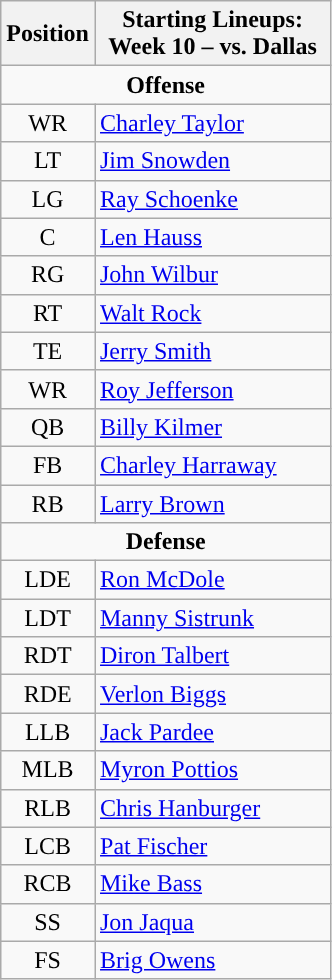<table class="wikitable">
<tr>
<th>Position</th>
<th width="150px" ">Starting Lineups: Week 10 – vs. Dallas</th>
</tr>
<tr>
<td colspan="2" style="text-align:center;"><strong>Offense</strong></td>
</tr>
<tr>
<td style="text-align:center;">WR</td>
<td><a href='#'>Charley Taylor</a></td>
</tr>
<tr>
<td style="text-align:center;">LT</td>
<td><a href='#'>Jim Snowden</a></td>
</tr>
<tr>
<td style="text-align:center;">LG</td>
<td><a href='#'>Ray Schoenke</a></td>
</tr>
<tr>
<td style="text-align:center;">C</td>
<td><a href='#'>Len Hauss</a></td>
</tr>
<tr>
<td style="text-align:center;">RG</td>
<td><a href='#'>John Wilbur</a></td>
</tr>
<tr>
<td style="text-align:center;">RT</td>
<td><a href='#'>Walt Rock</a></td>
</tr>
<tr>
<td style="text-align:center;">TE</td>
<td><a href='#'>Jerry Smith</a></td>
</tr>
<tr>
<td style="text-align:center;">WR</td>
<td><a href='#'>Roy Jefferson</a></td>
</tr>
<tr>
<td style="text-align:center;">QB</td>
<td><a href='#'>Billy Kilmer</a></td>
</tr>
<tr>
<td style="text-align:center;">FB</td>
<td><a href='#'>Charley Harraway</a></td>
</tr>
<tr>
<td style="text-align:center;">RB</td>
<td><a href='#'>Larry Brown</a></td>
</tr>
<tr>
<td colspan="2" style="text-align:center;"><strong>Defense</strong></td>
</tr>
<tr>
<td style="text-align:center;">LDE</td>
<td><a href='#'>Ron McDole</a></td>
</tr>
<tr>
<td style="text-align:center;">LDT</td>
<td><a href='#'>Manny Sistrunk</a></td>
</tr>
<tr>
<td style="text-align:center;">RDT</td>
<td><a href='#'>Diron Talbert</a></td>
</tr>
<tr>
<td style="text-align:center;">RDE</td>
<td><a href='#'>Verlon Biggs</a></td>
</tr>
<tr>
<td style="text-align:center;">LLB</td>
<td><a href='#'>Jack Pardee</a></td>
</tr>
<tr>
<td style="text-align:center;">MLB</td>
<td><a href='#'>Myron Pottios</a></td>
</tr>
<tr>
<td style="text-align:center;">RLB</td>
<td><a href='#'>Chris Hanburger</a></td>
</tr>
<tr>
<td style="text-align:center;">LCB</td>
<td><a href='#'>Pat Fischer</a></td>
</tr>
<tr>
<td style="text-align:center;">RCB</td>
<td><a href='#'>Mike Bass</a></td>
</tr>
<tr>
<td style="text-align:center;">SS</td>
<td><a href='#'>Jon Jaqua</a></td>
</tr>
<tr>
<td style="text-align:center;">FS</td>
<td><a href='#'>Brig Owens</a></td>
</tr>
</table>
